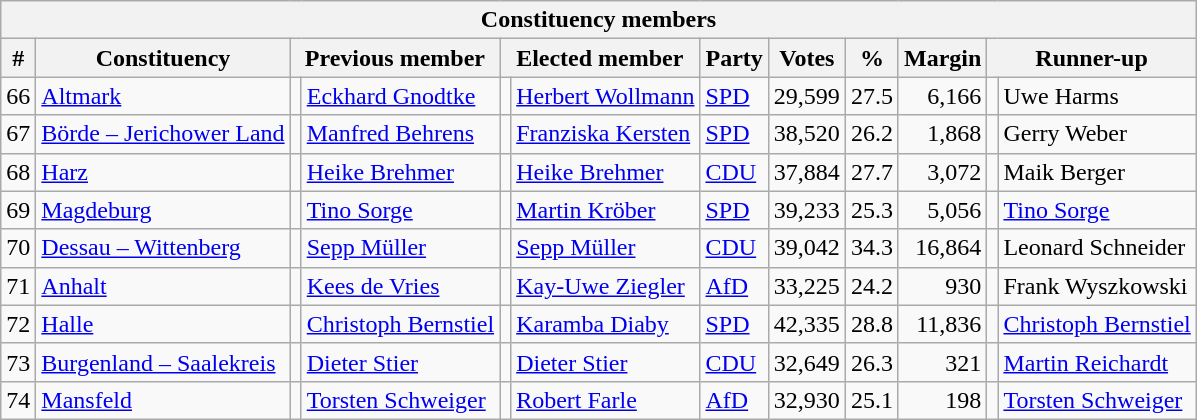<table class="wikitable sortable" style="text-align:right">
<tr>
<th colspan="12">Constituency members</th>
</tr>
<tr>
<th>#</th>
<th>Constituency</th>
<th colspan="2">Previous member</th>
<th colspan="2">Elected member</th>
<th>Party</th>
<th>Votes</th>
<th>%</th>
<th>Margin</th>
<th colspan="2">Runner-up</th>
</tr>
<tr>
<td>66</td>
<td align=left><a href='#'>Altmark</a></td>
<td bgcolor=></td>
<td align=left><a href='#'>Eckhard Gnodtke</a></td>
<td bgcolor=></td>
<td align=left><a href='#'>Herbert Wollmann</a></td>
<td align=left><a href='#'>SPD</a></td>
<td>29,599</td>
<td>27.5</td>
<td>6,166</td>
<td bgcolor=></td>
<td align=left>Uwe Harms</td>
</tr>
<tr>
<td>67</td>
<td align=left><a href='#'>Börde – Jerichower Land</a></td>
<td bgcolor=></td>
<td align=left><a href='#'>Manfred Behrens</a></td>
<td bgcolor=></td>
<td align=left><a href='#'>Franziska Kersten</a></td>
<td align=left><a href='#'>SPD</a></td>
<td>38,520</td>
<td>26.2</td>
<td>1,868</td>
<td bgcolor=></td>
<td align=left>Gerry Weber</td>
</tr>
<tr>
<td>68</td>
<td align=left><a href='#'>Harz</a></td>
<td bgcolor=></td>
<td align=left><a href='#'>Heike Brehmer</a></td>
<td bgcolor=></td>
<td align=left><a href='#'>Heike Brehmer</a></td>
<td align=left><a href='#'>CDU</a></td>
<td>37,884</td>
<td>27.7</td>
<td>3,072</td>
<td bgcolor=></td>
<td align=left>Maik Berger</td>
</tr>
<tr>
<td>69</td>
<td align=left><a href='#'>Magdeburg</a></td>
<td bgcolor=></td>
<td align=left><a href='#'>Tino Sorge</a></td>
<td bgcolor=></td>
<td align=left><a href='#'>Martin Kröber</a></td>
<td align=left><a href='#'>SPD</a></td>
<td>39,233</td>
<td>25.3</td>
<td>5,056</td>
<td bgcolor=></td>
<td align=left><a href='#'>Tino Sorge</a></td>
</tr>
<tr>
<td>70</td>
<td align=left><a href='#'>Dessau – Wittenberg</a></td>
<td bgcolor=></td>
<td align=left><a href='#'>Sepp Müller</a></td>
<td bgcolor=></td>
<td align=left><a href='#'>Sepp Müller</a></td>
<td align=left><a href='#'>CDU</a></td>
<td>39,042</td>
<td>34.3</td>
<td>16,864</td>
<td bgcolor=></td>
<td align=left>Leonard Schneider</td>
</tr>
<tr>
<td>71</td>
<td align=left><a href='#'>Anhalt</a></td>
<td bgcolor=></td>
<td align=left><a href='#'>Kees de Vries</a></td>
<td bgcolor=></td>
<td align=left><a href='#'>Kay-Uwe Ziegler</a></td>
<td align=left><a href='#'>AfD</a></td>
<td>33,225</td>
<td>24.2</td>
<td>930</td>
<td bgcolor=></td>
<td align=left>Frank Wyszkowski</td>
</tr>
<tr>
<td>72</td>
<td align=left><a href='#'>Halle</a></td>
<td bgcolor=></td>
<td align=left><a href='#'>Christoph Bernstiel</a></td>
<td bgcolor=></td>
<td align=left><a href='#'>Karamba Diaby</a></td>
<td align=left><a href='#'>SPD</a></td>
<td>42,335</td>
<td>28.8</td>
<td>11,836</td>
<td bgcolor=></td>
<td align=left><a href='#'>Christoph Bernstiel</a></td>
</tr>
<tr>
<td>73</td>
<td align=left><a href='#'>Burgenland – Saalekreis</a></td>
<td bgcolor=></td>
<td align=left><a href='#'>Dieter Stier</a></td>
<td bgcolor=></td>
<td align=left><a href='#'>Dieter Stier</a></td>
<td align=left><a href='#'>CDU</a></td>
<td>32,649</td>
<td>26.3</td>
<td>321</td>
<td bgcolor=></td>
<td align=left><a href='#'>Martin Reichardt</a></td>
</tr>
<tr>
<td>74</td>
<td align=left><a href='#'>Mansfeld</a></td>
<td bgcolor=></td>
<td align=left><a href='#'>Torsten Schweiger</a></td>
<td bgcolor=></td>
<td align=left><a href='#'>Robert Farle</a></td>
<td align=left><a href='#'>AfD</a></td>
<td>32,930</td>
<td>25.1</td>
<td>198</td>
<td bgcolor=></td>
<td align=left><a href='#'>Torsten Schweiger</a></td>
</tr>
</table>
